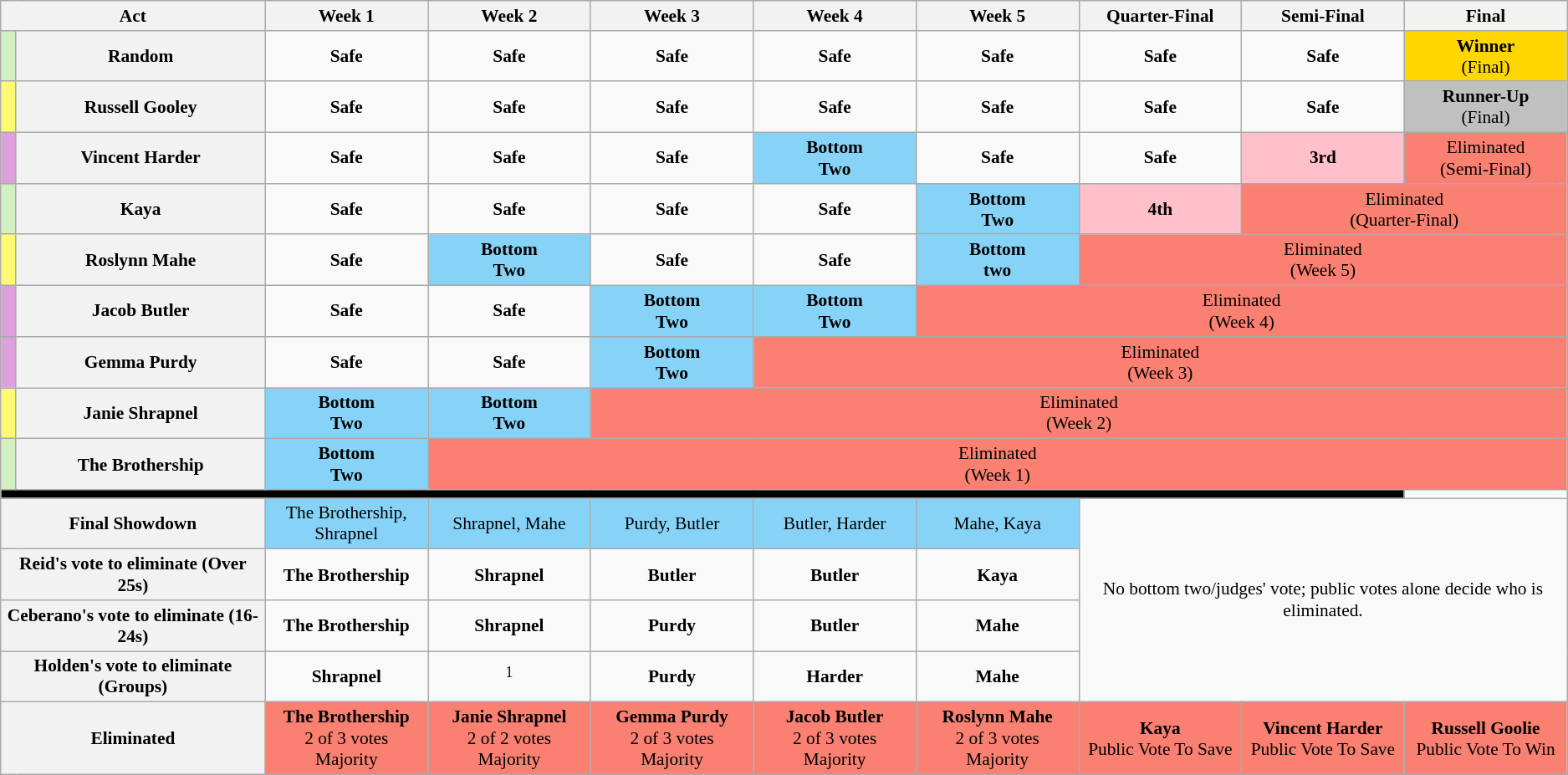<table class="wikitable" style="text-align:center; font-size:89%">
<tr>
<th style="width:13%" colspan="2" scope="row"><strong>Act</strong></th>
<th style="width:8%" scope="row"><strong>Week 1</strong></th>
<th style="width:8%" scope="row"><strong>Week 2</strong></th>
<th style="width:8%" scope="row"><strong>Week 3</strong></th>
<th style="width:8%" scope="row"><strong>Week 4</strong></th>
<th style="width:8%" scope="row"><strong>Week 5</strong></th>
<th style="width:8%" scope="row"><strong>Quarter-Final</strong></th>
<th style="width:8%" scope="row"><strong>Semi-Final</strong></th>
<th style="width:8%" scope="row"><strong>Final</strong></th>
</tr>
<tr>
<th style="background:#d0f0c0"></th>
<th scope="row"><strong>Random</strong></th>
<td><strong>Safe</strong></td>
<td><strong>Safe</strong></td>
<td><strong>Safe</strong></td>
<td><strong>Safe</strong></td>
<td><strong>Safe</strong></td>
<td><strong>Safe</strong></td>
<td><strong>Safe</strong></td>
<td style="background:gold"><strong>Winner</strong><br>(Final)</td>
</tr>
<tr>
<th style="background:#fffa73"></th>
<th scope="row"><strong>Russell Gooley</strong></th>
<td><strong>Safe</strong></td>
<td><strong>Safe</strong></td>
<td><strong>Safe</strong></td>
<td><strong>Safe</strong></td>
<td><strong>Safe</strong></td>
<td><strong>Safe</strong></td>
<td><strong>Safe</strong></td>
<td style="background:silver"><strong>Runner-Up</strong><br>(Final)</td>
</tr>
<tr>
<th style="background:#dda0dd"></th>
<th scope="row"><strong>Vincent Harder</strong></th>
<td><strong>Safe</strong></td>
<td><strong>Safe</strong></td>
<td><strong>Safe</strong></td>
<td style="background:#87d3f8;"><strong>Bottom<br>Two</strong></td>
<td><strong>Safe</strong></td>
<td><strong>Safe</strong></td>
<td style="background:#FFC0CB"><strong>3rd</strong></td>
<td style="background:#FA8072" colspan=1>Eliminated<br>(Semi-Final)</td>
</tr>
<tr>
<th style="background:#d0f0c0"></th>
<th scope="row"><strong>Kaya</strong></th>
<td><strong>Safe</strong></td>
<td><strong>Safe</strong></td>
<td><strong>Safe</strong></td>
<td><strong>Safe</strong></td>
<td style="background:#87d3f8;"><strong>Bottom<br>Two</strong></td>
<td style="background:#FFC0CB"><strong>4th</strong></td>
<td style="background:#FA8072" colspan=2>Eliminated<br>(Quarter-Final)</td>
</tr>
<tr>
<th style="background:#fffa73"></th>
<th scope="row"><strong>Roslynn Mahe</strong></th>
<td><strong>Safe</strong></td>
<td style="background:#87d3f8;"><strong>Bottom<br>Two</strong></td>
<td><strong>Safe</strong></td>
<td><strong>Safe</strong></td>
<td style="background:#87d3f8;"><strong>Bottom<br>two</strong></td>
<td style="background:#FA8072" colspan=3>Eliminated<br>(Week 5)</td>
</tr>
<tr>
<th style="background:#dda0dd"></th>
<th scope="row"><strong>Jacob Butler</strong></th>
<td><strong>Safe</strong></td>
<td><strong>Safe</strong></td>
<td style="background:#87d3f8;"><strong>Bottom<br>Two</strong></td>
<td style="background:#87d3f8;"><strong>Bottom<br>Two</strong></td>
<td style="background:#FA8072" colspan=4>Eliminated<br>(Week 4)</td>
</tr>
<tr>
<th style="background:#dda0dd"></th>
<th scope="row"><strong>Gemma Purdy</strong></th>
<td><strong>Safe</strong></td>
<td><strong>Safe</strong></td>
<td style="background:#87d3f8;"><strong>Bottom<br>Two</strong></td>
<td style="background:#FA8072" colspan=5>Eliminated<br>(Week 3)</td>
</tr>
<tr>
<th style="background:#fffa73"></th>
<th scope="row"><strong>Janie Shrapnel</strong></th>
<td style="background:#87d3f8;"><strong>Bottom<br>Two</strong></td>
<td style="background:#87d3f8;"><strong>Bottom<br>Two</strong></td>
<td style="background:#FA8072" colspan=6>Eliminated<br>(Week 2)</td>
</tr>
<tr>
<th style="background:#d0f0c0"></th>
<th scope="row"><strong>The Brothership</strong></th>
<td style="background:#87d3f8;"><strong>Bottom<br>Two</strong></td>
<td style="background:#FA8072" colspan=7>Eliminated<br>(Week 1)</td>
</tr>
<tr>
<td style="background:#000000" colspan=9></td>
</tr>
<tr>
<th scope="row" colspan=2 rowspan=1><strong>Final Showdown</strong></th>
<td style="background:#87D3F8">The Brothership, Shrapnel</td>
<td style="background:#87D3F8">Shrapnel, Mahe</td>
<td style="background:#87D3F8">Purdy, Butler</td>
<td style="background:#87D3F8">Butler, Harder</td>
<td style="background:#87D3F8">Mahe, Kaya</td>
<td rowspan=4 colspan=3>No bottom two/judges' vote; public votes alone decide who is eliminated.</td>
</tr>
<tr>
<th scope="row" colspan=2><strong>Reid's vote to eliminate (Over 25s)</strong></th>
<td><strong>The Brothership</strong></td>
<td><strong> Shrapnel</strong></td>
<td><strong>Butler</strong></td>
<td><strong>Butler</strong></td>
<td><strong>Kaya</strong></td>
</tr>
<tr>
<th scope="row" colspan=2><strong>Ceberano's vote to eliminate (16-24s)</strong></th>
<td><strong>The Brothership</strong></td>
<td><strong>Shrapnel</strong></td>
<td><strong>Purdy</strong></td>
<td><strong>Butler</strong></td>
<td><strong>Mahe</strong></td>
</tr>
<tr>
<th scope="row" colspan=2><strong>Holden's vote to eliminate (Groups)</strong></th>
<td><strong>Shrapnel</strong></td>
<td><sup>1</sup></td>
<td><strong>Purdy</strong></td>
<td><strong>Harder</strong></td>
<td><strong>Mahe</strong></td>
</tr>
<tr>
<th colspan=2 rowspan=2>Eliminated</th>
<td style="background:#FA8072" rowspan=2><strong>The Brothership</strong><br>2 of 3 votes<br>Majority</td>
<td style="background:#FA8072" rowspan=2><strong>Janie Shrapnel</strong><br>2 of 2 votes<br>Majority</td>
<td style="background:#FA8072" rowspan=2><strong>Gemma Purdy</strong><br>2 of 3 votes<br>Majority</td>
<td style="background:#FA8072" rowspan=2><strong>Jacob Butler</strong><br>2 of 3 votes<br>Majority</td>
<td style="background:#FA8072" rowspan=2><strong>Roslynn Mahe</strong><br>2 of 3 votes<br>Majority</td>
<td style="background:#FA8072" rowspan=2><strong>Kaya</strong><br>Public Vote To Save</td>
<td style="background:#FA8072" rowspan=2><strong>Vincent Harder</strong><br>Public Vote To Save</td>
<td style="background:#FA8072" rowspan=2><strong>Russell Goolie</strong><br>Public Vote To Win</td>
</tr>
</table>
